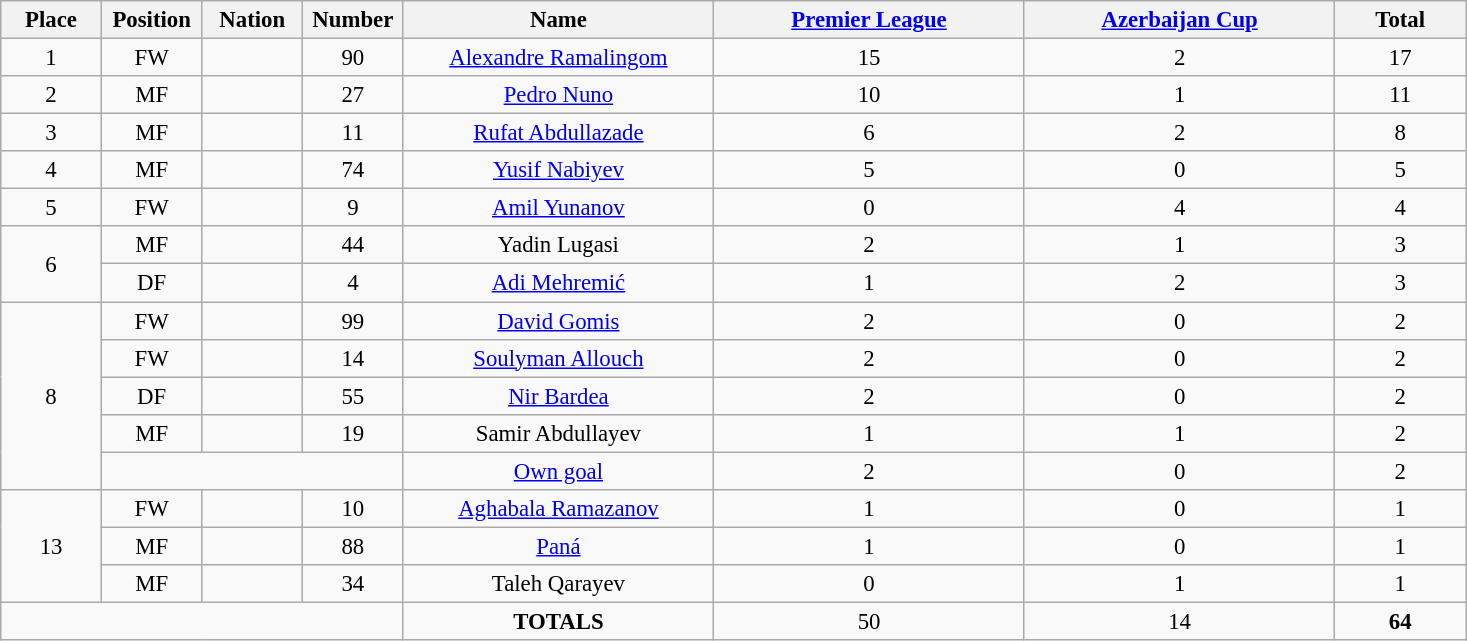<table class="wikitable" style="font-size: 95%; text-align: center;">
<tr>
<th width=60>Place</th>
<th width=60>Position</th>
<th width=60>Nation</th>
<th width=60>Number</th>
<th width=200>Name</th>
<th width=200><a href='#'>Premier League</a></th>
<th width=200><a href='#'>Azerbaijan Cup</a></th>
<th width=80><strong>Total</strong></th>
</tr>
<tr>
<td>1</td>
<td>FW</td>
<td></td>
<td>90</td>
<td><a href='#'>Alexandre Ramalingom</a></td>
<td>15</td>
<td>2</td>
<td>17</td>
</tr>
<tr>
<td>2</td>
<td>MF</td>
<td></td>
<td>27</td>
<td><a href='#'>Pedro Nuno</a></td>
<td>10</td>
<td>1</td>
<td>11</td>
</tr>
<tr>
<td>3</td>
<td>MF</td>
<td></td>
<td>11</td>
<td><a href='#'>Rufat Abdullazade</a></td>
<td>6</td>
<td>2</td>
<td>8</td>
</tr>
<tr>
<td>4</td>
<td>MF</td>
<td></td>
<td>74</td>
<td><a href='#'>Yusif Nabiyev</a></td>
<td>5</td>
<td>0</td>
<td>5</td>
</tr>
<tr>
<td>5</td>
<td>FW</td>
<td></td>
<td>9</td>
<td><a href='#'>Amil Yunanov</a></td>
<td>0</td>
<td>4</td>
<td>4</td>
</tr>
<tr>
<td rowspan="2">6</td>
<td>MF</td>
<td></td>
<td>44</td>
<td>Yadin Lugasi</td>
<td>2</td>
<td>1</td>
<td>3</td>
</tr>
<tr>
<td>DF</td>
<td></td>
<td>4</td>
<td><a href='#'>Adi Mehremić</a></td>
<td>1</td>
<td>2</td>
<td>3</td>
</tr>
<tr>
<td rowspan="5">8</td>
<td>FW</td>
<td></td>
<td>99</td>
<td><a href='#'>David Gomis</a></td>
<td>2</td>
<td>0</td>
<td>2</td>
</tr>
<tr>
<td>FW</td>
<td></td>
<td>14</td>
<td><a href='#'>Soulyman Allouch</a></td>
<td>2</td>
<td>0</td>
<td>2</td>
</tr>
<tr>
<td>DF</td>
<td></td>
<td>55</td>
<td><a href='#'>Nir Bardea</a></td>
<td>2</td>
<td>0</td>
<td>2</td>
</tr>
<tr>
<td>MF</td>
<td></td>
<td>19</td>
<td>Samir Abdullayev</td>
<td>1</td>
<td>1</td>
<td>2</td>
</tr>
<tr>
<td colspan="3"></td>
<td><a href='#'>Own goal</a></td>
<td>2</td>
<td>0</td>
<td>2</td>
</tr>
<tr>
<td rowspan="3">13</td>
<td>FW</td>
<td></td>
<td>10</td>
<td><a href='#'>Aghabala Ramazanov</a></td>
<td>1</td>
<td>0</td>
<td>1</td>
</tr>
<tr>
<td>MF</td>
<td></td>
<td>88</td>
<td><a href='#'>Paná</a></td>
<td>1</td>
<td>0</td>
<td>1</td>
</tr>
<tr>
<td>MF</td>
<td></td>
<td>34</td>
<td>Taleh Qarayev</td>
<td>0</td>
<td>1</td>
<td>1</td>
</tr>
<tr>
<td colspan="4"></td>
<td><strong>TOTALS</strong></td>
<td>50</td>
<td>14</td>
<td><strong>64</strong></td>
</tr>
</table>
